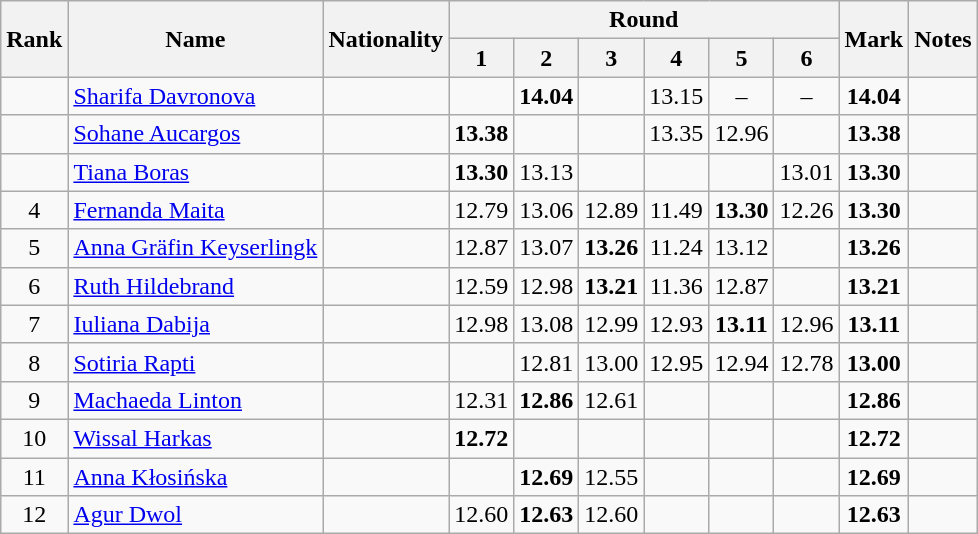<table class="wikitable sortable" style="text-align:center">
<tr>
<th rowspan=2>Rank</th>
<th rowspan=2>Name</th>
<th rowspan=2>Nationality</th>
<th colspan=6>Round</th>
<th rowspan=2>Mark</th>
<th rowspan=2>Notes</th>
</tr>
<tr>
<th>1</th>
<th>2</th>
<th>3</th>
<th>4</th>
<th>5</th>
<th>6</th>
</tr>
<tr>
<td></td>
<td align=left><a href='#'>Sharifa Davronova</a></td>
<td align=left></td>
<td></td>
<td><strong>14.04</strong></td>
<td></td>
<td>13.15</td>
<td>–</td>
<td>–</td>
<td><strong>14.04</strong></td>
<td></td>
</tr>
<tr>
<td></td>
<td align=left><a href='#'>Sohane Aucargos</a></td>
<td align=left></td>
<td><strong>13.38</strong></td>
<td></td>
<td></td>
<td>13.35</td>
<td>12.96</td>
<td></td>
<td><strong>13.38</strong></td>
<td></td>
</tr>
<tr>
<td></td>
<td align=left><a href='#'>Tiana Boras</a></td>
<td align=left></td>
<td><strong>13.30</strong></td>
<td>13.13</td>
<td></td>
<td></td>
<td></td>
<td>13.01</td>
<td><strong>13.30</strong></td>
<td></td>
</tr>
<tr>
<td>4</td>
<td align=left><a href='#'>Fernanda Maita</a></td>
<td align=left></td>
<td>12.79</td>
<td>13.06</td>
<td>12.89</td>
<td>11.49</td>
<td><strong>13.30</strong></td>
<td>12.26</td>
<td><strong>13.30</strong></td>
<td></td>
</tr>
<tr>
<td>5</td>
<td align=left><a href='#'>Anna Gräfin Keyserlingk</a></td>
<td align=left></td>
<td>12.87</td>
<td>13.07</td>
<td><strong>13.26</strong></td>
<td>11.24</td>
<td>13.12</td>
<td></td>
<td><strong>13.26</strong></td>
<td></td>
</tr>
<tr>
<td>6</td>
<td align=left><a href='#'>Ruth Hildebrand</a></td>
<td align=left></td>
<td>12.59</td>
<td>12.98</td>
<td><strong>13.21</strong></td>
<td>11.36</td>
<td>12.87</td>
<td></td>
<td><strong>13.21</strong></td>
<td></td>
</tr>
<tr>
<td>7</td>
<td align=left><a href='#'>Iuliana Dabija</a></td>
<td align=left></td>
<td>12.98</td>
<td>13.08</td>
<td>12.99</td>
<td>12.93</td>
<td><strong>13.11</strong></td>
<td>12.96</td>
<td><strong>13.11</strong></td>
<td></td>
</tr>
<tr>
<td>8</td>
<td align=left><a href='#'>Sotiria Rapti</a></td>
<td align=left></td>
<td></td>
<td>12.81</td>
<td>13.00</td>
<td>12.95</td>
<td>12.94</td>
<td>12.78</td>
<td><strong>13.00</strong></td>
<td></td>
</tr>
<tr>
<td>9</td>
<td align=left><a href='#'>Machaeda Linton</a></td>
<td align=left></td>
<td>12.31</td>
<td><strong>12.86</strong></td>
<td>12.61</td>
<td></td>
<td></td>
<td></td>
<td><strong>12.86</strong></td>
<td></td>
</tr>
<tr>
<td>10</td>
<td align=left><a href='#'>Wissal Harkas</a></td>
<td align=left></td>
<td><strong>12.72</strong></td>
<td></td>
<td></td>
<td></td>
<td></td>
<td></td>
<td><strong>12.72</strong></td>
<td></td>
</tr>
<tr>
<td>11</td>
<td align=left><a href='#'>Anna Kłosińska</a></td>
<td align=left></td>
<td></td>
<td><strong>12.69</strong></td>
<td>12.55</td>
<td></td>
<td></td>
<td></td>
<td><strong>12.69</strong></td>
<td></td>
</tr>
<tr>
<td>12</td>
<td align=left><a href='#'>Agur Dwol</a></td>
<td align=left></td>
<td>12.60</td>
<td><strong>12.63</strong></td>
<td>12.60</td>
<td></td>
<td></td>
<td></td>
<td><strong>12.63</strong></td>
<td></td>
</tr>
</table>
